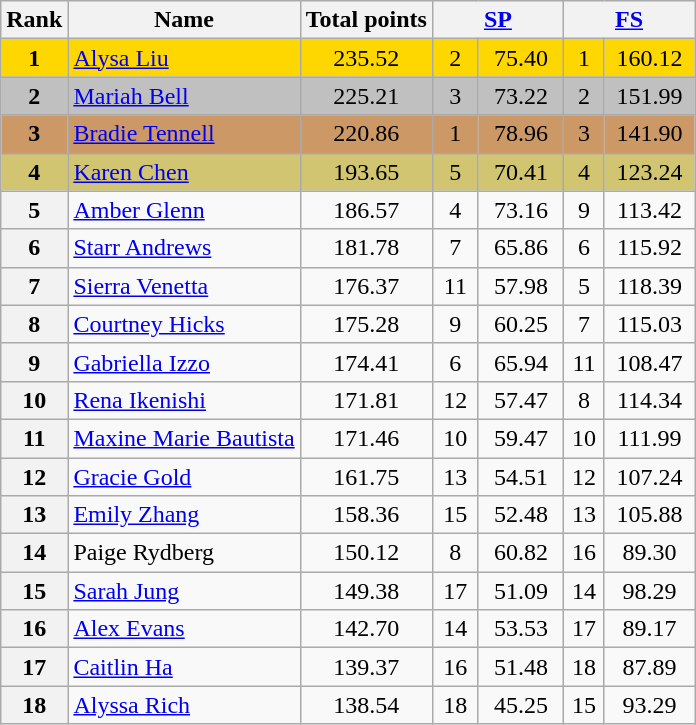<table class="wikitable sortable">
<tr>
<th>Rank</th>
<th>Name</th>
<th>Total points</th>
<th colspan="2" width="80px"><a href='#'>SP</a></th>
<th colspan="2" width="80px"><a href='#'>FS</a></th>
</tr>
<tr bgcolor="gold">
<td align="center"><strong>1</strong></td>
<td><a href='#'>Alysa Liu</a></td>
<td align="center">235.52</td>
<td align="center">2</td>
<td align="center">75.40</td>
<td align="center">1</td>
<td align="center">160.12</td>
</tr>
<tr bgcolor="silver">
<td align="center"><strong>2</strong></td>
<td><a href='#'>Mariah Bell</a></td>
<td align="center">225.21</td>
<td align="center">3</td>
<td align="center">73.22</td>
<td align="center">2</td>
<td align="center">151.99</td>
</tr>
<tr bgcolor="cc9966">
<td align="center"><strong>3</strong></td>
<td><a href='#'>Bradie Tennell</a></td>
<td align="center">220.86</td>
<td align="center">1</td>
<td align="center">78.96</td>
<td align="center">3</td>
<td align="center">141.90</td>
</tr>
<tr bgcolor="#d1c571">
<td align="center"><strong>4</strong></td>
<td><a href='#'>Karen Chen</a></td>
<td align="center">193.65</td>
<td align="center">5</td>
<td align="center">70.41</td>
<td align="center">4</td>
<td align="center">123.24</td>
</tr>
<tr>
<th>5</th>
<td><a href='#'>Amber Glenn</a></td>
<td align="center">186.57</td>
<td align="center">4</td>
<td align="center">73.16</td>
<td align="center">9</td>
<td align="center">113.42</td>
</tr>
<tr>
<th>6</th>
<td><a href='#'>Starr Andrews</a></td>
<td align="center">181.78</td>
<td align="center">7</td>
<td align="center">65.86</td>
<td align="center">6</td>
<td align="center">115.92</td>
</tr>
<tr>
<th>7</th>
<td><a href='#'>Sierra Venetta</a></td>
<td align="center">176.37</td>
<td align="center">11</td>
<td align="center">57.98</td>
<td align="center">5</td>
<td align="center">118.39</td>
</tr>
<tr>
<th>8</th>
<td><a href='#'>Courtney Hicks</a></td>
<td align="center">175.28</td>
<td align="center">9</td>
<td align="center">60.25</td>
<td align="center">7</td>
<td align="center">115.03</td>
</tr>
<tr>
<th>9</th>
<td><a href='#'>Gabriella Izzo</a></td>
<td align="center">174.41</td>
<td align="center">6</td>
<td align="center">65.94</td>
<td align="center">11</td>
<td align="center">108.47</td>
</tr>
<tr>
<th>10</th>
<td><a href='#'>Rena Ikenishi</a></td>
<td align="center">171.81</td>
<td align="center">12</td>
<td align="center">57.47</td>
<td align="center">8</td>
<td align="center">114.34</td>
</tr>
<tr>
<th>11</th>
<td><a href='#'>Maxine Marie Bautista</a></td>
<td align="center">171.46</td>
<td align="center">10</td>
<td align="center">59.47</td>
<td align="center">10</td>
<td align="center">111.99</td>
</tr>
<tr>
<th>12</th>
<td><a href='#'>Gracie Gold</a></td>
<td align="center">161.75</td>
<td align="center">13</td>
<td align="center">54.51</td>
<td align="center">12</td>
<td align="center">107.24</td>
</tr>
<tr>
<th>13</th>
<td><a href='#'>Emily Zhang</a></td>
<td align="center">158.36</td>
<td align="center">15</td>
<td align="center">52.48</td>
<td align="center">13</td>
<td align="center">105.88</td>
</tr>
<tr>
<th>14</th>
<td>Paige Rydberg</td>
<td align="center">150.12</td>
<td align="center">8</td>
<td align="center">60.82</td>
<td align="center">16</td>
<td align="center">89.30</td>
</tr>
<tr>
<th>15</th>
<td><a href='#'>Sarah Jung</a></td>
<td align="center">149.38</td>
<td align="center">17</td>
<td align="center">51.09</td>
<td align="center">14</td>
<td align="center">98.29</td>
</tr>
<tr>
<th>16</th>
<td><a href='#'>Alex Evans</a></td>
<td align="center">142.70</td>
<td align="center">14</td>
<td align="center">53.53</td>
<td align="center">17</td>
<td align="center">89.17</td>
</tr>
<tr>
<th>17</th>
<td><a href='#'>Caitlin Ha</a></td>
<td align="center">139.37</td>
<td align="center">16</td>
<td align="center">51.48</td>
<td align="center">18</td>
<td align="center">87.89</td>
</tr>
<tr>
<th>18</th>
<td><a href='#'>Alyssa Rich</a></td>
<td align="center">138.54</td>
<td align="center">18</td>
<td align="center">45.25</td>
<td align="center">15</td>
<td align="center">93.29</td>
</tr>
</table>
